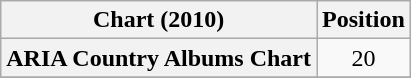<table class="wikitable sortable plainrowheaders" style="text-align:center">
<tr>
<th scope="col">Chart (2010)</th>
<th scope="col">Position</th>
</tr>
<tr>
<th scope="row">ARIA Country Albums Chart</th>
<td>20</td>
</tr>
<tr>
</tr>
</table>
